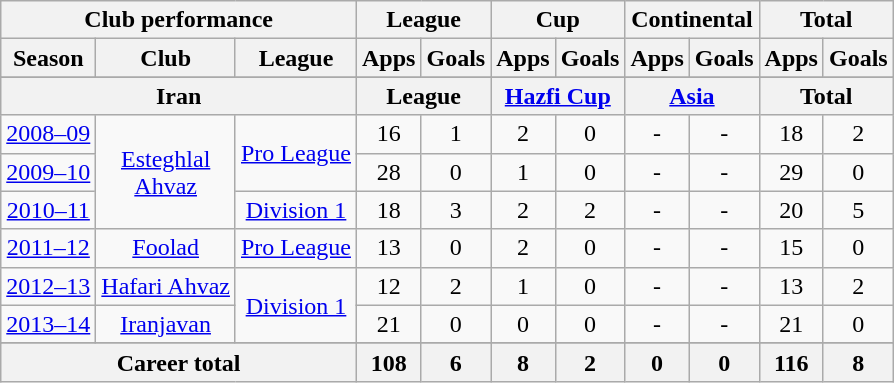<table class="wikitable" style="text-align:center">
<tr>
<th colspan=3>Club performance</th>
<th colspan=2>League</th>
<th colspan=2>Cup</th>
<th colspan=2>Continental</th>
<th colspan=2>Total</th>
</tr>
<tr>
<th>Season</th>
<th>Club</th>
<th>League</th>
<th>Apps</th>
<th>Goals</th>
<th>Apps</th>
<th>Goals</th>
<th>Apps</th>
<th>Goals</th>
<th>Apps</th>
<th>Goals</th>
</tr>
<tr>
</tr>
<tr>
<th colspan=3>Iran</th>
<th colspan=2>League</th>
<th colspan=2><a href='#'>Hazfi Cup</a></th>
<th colspan=2><a href='#'>Asia</a></th>
<th colspan=2>Total</th>
</tr>
<tr>
<td><a href='#'>2008–09</a></td>
<td rowspan="3"><a href='#'>Esteghlal<br>Ahvaz</a></td>
<td rowspan="2"><a href='#'>Pro League</a></td>
<td>16</td>
<td>1</td>
<td>2</td>
<td>0</td>
<td>-</td>
<td>-</td>
<td>18</td>
<td>2</td>
</tr>
<tr>
<td><a href='#'>2009–10</a></td>
<td>28</td>
<td>0</td>
<td>1</td>
<td>0</td>
<td>-</td>
<td>-</td>
<td>29</td>
<td>0</td>
</tr>
<tr>
<td><a href='#'>2010–11</a></td>
<td><a href='#'>Division 1</a></td>
<td>18</td>
<td>3</td>
<td>2</td>
<td>2</td>
<td>-</td>
<td>-</td>
<td>20</td>
<td>5</td>
</tr>
<tr>
<td><a href='#'>2011–12</a></td>
<td><a href='#'>Foolad</a></td>
<td><a href='#'>Pro League</a></td>
<td>13</td>
<td>0</td>
<td>2</td>
<td>0</td>
<td>-</td>
<td>-</td>
<td>15</td>
<td>0</td>
</tr>
<tr>
<td><a href='#'>2012–13</a></td>
<td><a href='#'>Hafari Ahvaz</a></td>
<td rowspan="2"><a href='#'>Division 1</a></td>
<td>12</td>
<td>2</td>
<td>1</td>
<td>0</td>
<td>-</td>
<td>-</td>
<td>13</td>
<td>2</td>
</tr>
<tr>
<td><a href='#'>2013–14</a></td>
<td><a href='#'>Iranjavan</a></td>
<td>21</td>
<td>0</td>
<td>0</td>
<td>0</td>
<td>-</td>
<td>-</td>
<td>21</td>
<td>0</td>
</tr>
<tr>
</tr>
<tr>
<th colspan=3>Career total</th>
<th>108</th>
<th>6</th>
<th>8</th>
<th>2</th>
<th>0</th>
<th>0</th>
<th>116</th>
<th>8</th>
</tr>
</table>
